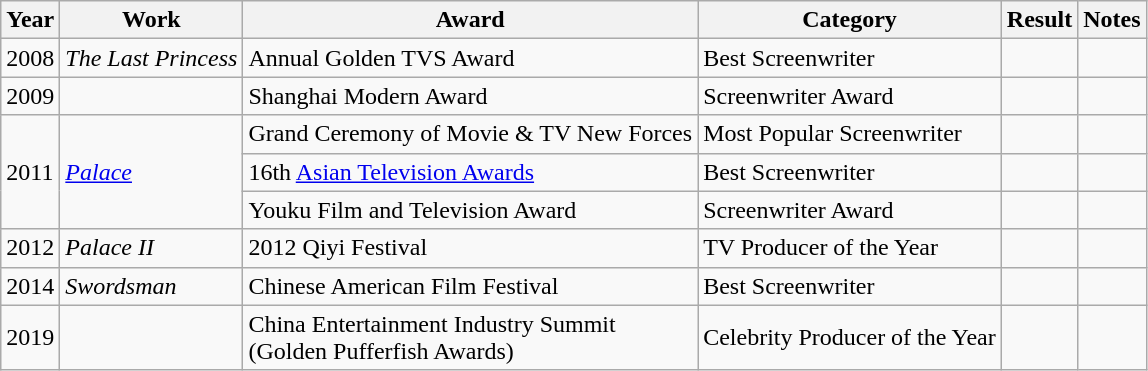<table class="wikitable">
<tr>
<th>Year</th>
<th>Work</th>
<th>Award</th>
<th>Category</th>
<th>Result</th>
<th>Notes</th>
</tr>
<tr>
<td>2008</td>
<td><em>The Last Princess</em></td>
<td>Annual Golden TVS Award</td>
<td>Best Screenwriter</td>
<td></td>
<td></td>
</tr>
<tr>
<td>2009</td>
<td></td>
<td>Shanghai Modern Award</td>
<td>Screenwriter Award</td>
<td></td>
<td></td>
</tr>
<tr>
<td rowspan="3">2011</td>
<td rowspan="3"><em><a href='#'>Palace</a></em></td>
<td>Grand Ceremony of Movie & TV New Forces</td>
<td>Most Popular Screenwriter</td>
<td></td>
<td></td>
</tr>
<tr>
<td>16th <a href='#'>Asian Television Awards</a></td>
<td>Best Screenwriter</td>
<td></td>
<td></td>
</tr>
<tr>
<td>Youku Film and Television Award</td>
<td>Screenwriter Award</td>
<td></td>
<td></td>
</tr>
<tr>
<td>2012</td>
<td><em>Palace II</em></td>
<td>2012 Qiyi Festival</td>
<td>TV Producer of the Year</td>
<td></td>
<td></td>
</tr>
<tr>
<td>2014</td>
<td><em>Swordsman</em></td>
<td>Chinese American Film Festival</td>
<td>Best Screenwriter</td>
<td></td>
<td></td>
</tr>
<tr>
<td>2019</td>
<td></td>
<td>China Entertainment Industry Summit <br> (Golden Pufferfish Awards)</td>
<td>Celebrity Producer of the Year</td>
<td></td>
<td></td>
</tr>
</table>
